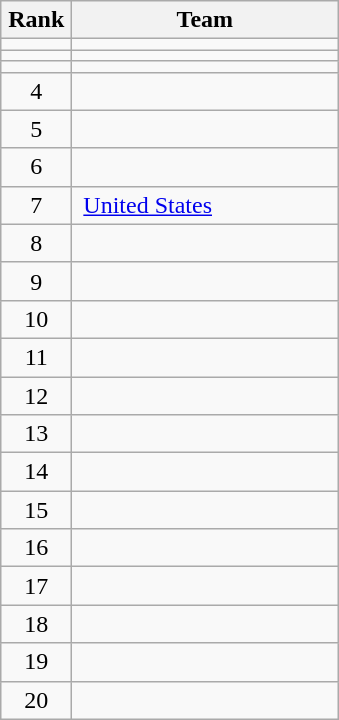<table class="wikitable" style="text-align:center">
<tr>
<th width=40>Rank</th>
<th width=170>Team</th>
</tr>
<tr>
<td></td>
<td align=left></td>
</tr>
<tr>
<td></td>
<td align=left></td>
</tr>
<tr>
<td></td>
<td align=left></td>
</tr>
<tr>
<td>4</td>
<td align=left></td>
</tr>
<tr>
<td>5</td>
<td align=left></td>
</tr>
<tr>
<td>6</td>
<td align=left></td>
</tr>
<tr>
<td>7</td>
<td align=left> <a href='#'>United States</a></td>
</tr>
<tr>
<td>8</td>
<td align=left></td>
</tr>
<tr>
<td>9</td>
<td align=left></td>
</tr>
<tr>
<td>10</td>
<td align=left></td>
</tr>
<tr>
<td>11</td>
<td align=left></td>
</tr>
<tr>
<td>12</td>
<td align=left></td>
</tr>
<tr>
<td>13</td>
<td align=left></td>
</tr>
<tr>
<td>14</td>
<td align=left></td>
</tr>
<tr>
<td>15</td>
<td align=left></td>
</tr>
<tr>
<td>16</td>
<td align=left></td>
</tr>
<tr>
<td>17</td>
<td align=left></td>
</tr>
<tr>
<td>18</td>
<td align=left></td>
</tr>
<tr>
<td>19</td>
<td align=left></td>
</tr>
<tr>
<td>20</td>
<td align=left></td>
</tr>
</table>
